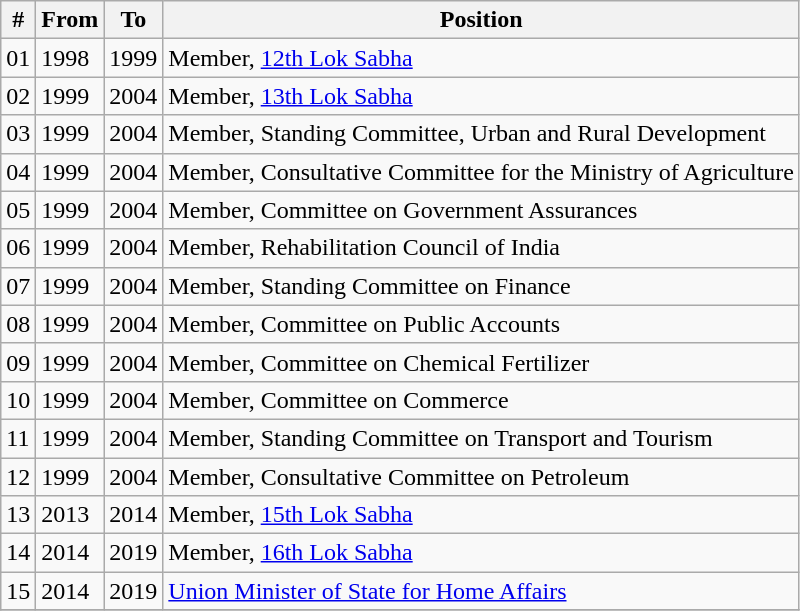<table class="wikitable sortable">
<tr>
<th>#</th>
<th>From</th>
<th>To</th>
<th>Position</th>
</tr>
<tr>
<td>01</td>
<td>1998</td>
<td>1999</td>
<td>Member, <a href='#'>12th Lok Sabha</a></td>
</tr>
<tr>
<td>02</td>
<td>1999</td>
<td>2004</td>
<td>Member, <a href='#'>13th Lok Sabha</a></td>
</tr>
<tr>
<td>03</td>
<td>1999</td>
<td>2004</td>
<td>Member, Standing Committee, Urban and Rural Development</td>
</tr>
<tr>
<td>04</td>
<td>1999</td>
<td>2004</td>
<td>Member, Consultative Committee for the Ministry of Agriculture</td>
</tr>
<tr>
<td>05</td>
<td>1999</td>
<td>2004</td>
<td>Member, Committee on Government Assurances</td>
</tr>
<tr>
<td>06</td>
<td>1999</td>
<td>2004</td>
<td>Member, Rehabilitation Council of India</td>
</tr>
<tr>
<td>07</td>
<td>1999</td>
<td>2004</td>
<td>Member, Standing Committee on Finance</td>
</tr>
<tr>
<td>08</td>
<td>1999</td>
<td>2004</td>
<td>Member, Committee on Public Accounts</td>
</tr>
<tr>
<td>09</td>
<td>1999</td>
<td>2004</td>
<td>Member, Committee on Chemical Fertilizer</td>
</tr>
<tr>
<td>10</td>
<td>1999</td>
<td>2004</td>
<td>Member, Committee on Commerce</td>
</tr>
<tr>
<td>11</td>
<td>1999</td>
<td>2004</td>
<td>Member, Standing Committee on Transport and Tourism</td>
</tr>
<tr>
<td>12</td>
<td>1999</td>
<td>2004</td>
<td>Member, Consultative Committee on Petroleum</td>
</tr>
<tr>
<td>13</td>
<td>2013</td>
<td>2014</td>
<td>Member, <a href='#'>15th Lok Sabha</a></td>
</tr>
<tr>
<td>14</td>
<td>2014</td>
<td>2019</td>
<td>Member, <a href='#'>16th Lok Sabha</a></td>
</tr>
<tr>
<td>15</td>
<td>2014</td>
<td>2019</td>
<td><a href='#'>Union Minister of State for Home Affairs</a></td>
</tr>
<tr>
</tr>
</table>
